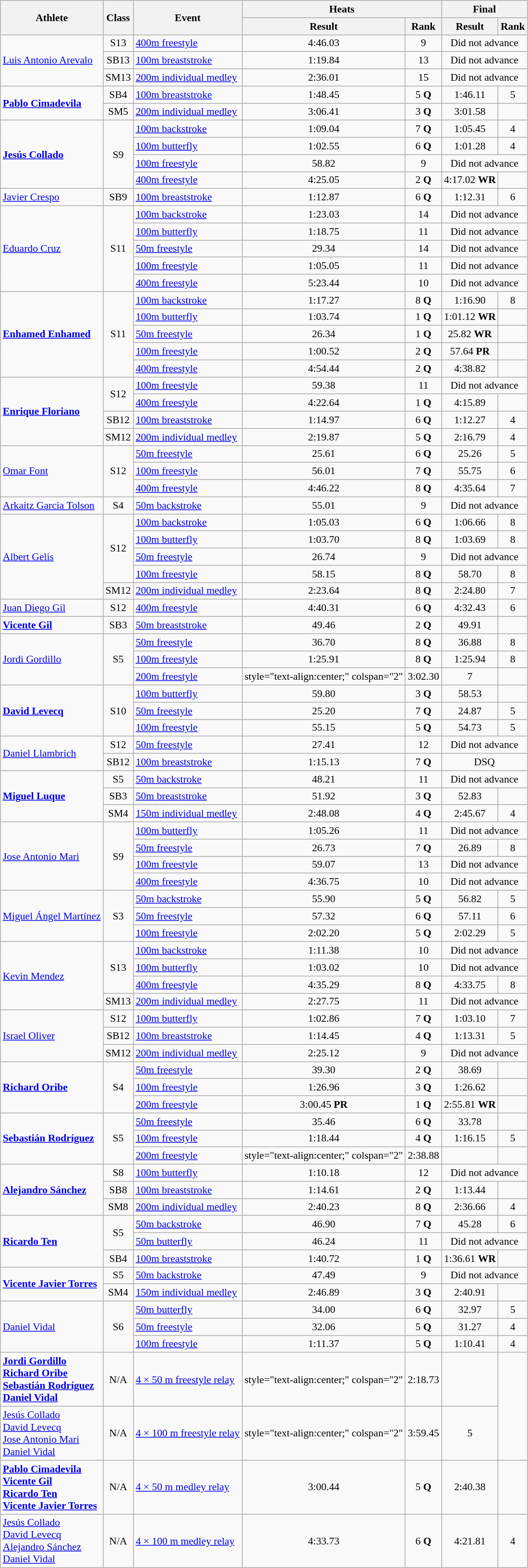<table class=wikitable style="font-size:90%">
<tr>
<th rowspan="2">Athlete</th>
<th rowspan="2">Class</th>
<th rowspan="2">Event</th>
<th colspan="2">Heats</th>
<th colspan="2">Final</th>
</tr>
<tr>
<th>Result</th>
<th>Rank</th>
<th>Result</th>
<th>Rank</th>
</tr>
<tr>
<td rowspan="3"><a href='#'>Luis Antonio Arevalo</a></td>
<td style="text-align:center;">S13</td>
<td><a href='#'>400m freestyle</a></td>
<td style="text-align:center;">4:46.03</td>
<td style="text-align:center;">9</td>
<td style="text-align:center;" colspan="2">Did not advance</td>
</tr>
<tr>
<td style="text-align:center;">SB13</td>
<td><a href='#'>100m breaststroke</a></td>
<td style="text-align:center;">1:19.84</td>
<td style="text-align:center;">13</td>
<td style="text-align:center;" colspan="2">Did not advance</td>
</tr>
<tr>
<td style="text-align:center;">SM13</td>
<td><a href='#'>200m individual medley</a></td>
<td style="text-align:center;">2:36.01</td>
<td style="text-align:center;">15</td>
<td style="text-align:center;" colspan="2">Did not advance</td>
</tr>
<tr>
<td rowspan="2"><strong><a href='#'>Pablo Cimadevila</a></strong></td>
<td style="text-align:center;">SB4</td>
<td><a href='#'>100m breaststroke</a></td>
<td style="text-align:center;">1:48.45</td>
<td style="text-align:center;">5 <strong>Q</strong></td>
<td style="text-align:center;">1:46.11</td>
<td style="text-align:center;">5</td>
</tr>
<tr>
<td style="text-align:center;">SM5</td>
<td><a href='#'>200m individual medley</a></td>
<td style="text-align:center;">3:06.41</td>
<td style="text-align:center;">3 <strong>Q</strong></td>
<td style="text-align:center;">3:01.58</td>
<td style="text-align:center;"></td>
</tr>
<tr>
<td rowspan="4"><strong><a href='#'>Jesús Collado</a></strong></td>
<td rowspan="4" style="text-align:center;">S9</td>
<td><a href='#'>100m backstroke</a></td>
<td style="text-align:center;">1:09.04</td>
<td style="text-align:center;">7 <strong>Q</strong></td>
<td style="text-align:center;">1:05.45</td>
<td style="text-align:center;">4</td>
</tr>
<tr>
<td><a href='#'>100m butterfly</a></td>
<td style="text-align:center;">1:02.55</td>
<td style="text-align:center;">6 <strong>Q</strong></td>
<td style="text-align:center;">1:01.28</td>
<td style="text-align:center;">4</td>
</tr>
<tr>
<td><a href='#'>100m freestyle</a></td>
<td style="text-align:center;">58.82</td>
<td style="text-align:center;">9</td>
<td style="text-align:center;" colspan="2">Did not advance</td>
</tr>
<tr>
<td><a href='#'>400m freestyle</a></td>
<td style="text-align:center;">4:25.05</td>
<td style="text-align:center;">2 <strong>Q</strong></td>
<td style="text-align:center;">4:17.02 <strong>WR</strong></td>
<td style="text-align:center;"></td>
</tr>
<tr>
<td><a href='#'>Javier Crespo</a></td>
<td style="text-align:center;">SB9</td>
<td><a href='#'>100m breaststroke</a></td>
<td style="text-align:center;">1:12.87</td>
<td style="text-align:center;">6 <strong>Q</strong></td>
<td style="text-align:center;">1:12.31</td>
<td style="text-align:center;">6</td>
</tr>
<tr>
<td rowspan="5"><a href='#'>Eduardo Cruz</a></td>
<td rowspan="5" style="text-align:center;">S11</td>
<td><a href='#'>100m backstroke</a></td>
<td style="text-align:center;">1:23.03</td>
<td style="text-align:center;">14</td>
<td style="text-align:center;" colspan="2">Did not advance</td>
</tr>
<tr>
<td><a href='#'>100m butterfly</a></td>
<td style="text-align:center;">1:18.75</td>
<td style="text-align:center;">11</td>
<td style="text-align:center;" colspan="2">Did not advance</td>
</tr>
<tr>
<td><a href='#'>50m freestyle</a></td>
<td style="text-align:center;">29.34</td>
<td style="text-align:center;">14</td>
<td style="text-align:center;" colspan="2">Did not advance</td>
</tr>
<tr>
<td><a href='#'>100m freestyle</a></td>
<td style="text-align:center;">1:05.05</td>
<td style="text-align:center;">11</td>
<td style="text-align:center;" colspan="2">Did not advance</td>
</tr>
<tr>
<td><a href='#'>400m freestyle</a></td>
<td style="text-align:center;">5:23.44</td>
<td style="text-align:center;">10</td>
<td style="text-align:center;" colspan="2">Did not advance</td>
</tr>
<tr>
<td rowspan="5"><strong><a href='#'>Enhamed Enhamed</a></strong></td>
<td rowspan="5" style="text-align:center;">S11</td>
<td><a href='#'>100m backstroke</a></td>
<td style="text-align:center;">1:17.27</td>
<td style="text-align:center;">8 <strong>Q</strong></td>
<td style="text-align:center;">1:16.90</td>
<td style="text-align:center;">8</td>
</tr>
<tr>
<td><a href='#'>100m butterfly</a></td>
<td style="text-align:center;">1:03.74</td>
<td style="text-align:center;">1 <strong>Q</strong></td>
<td style="text-align:center;">1:01.12 <strong>WR</strong></td>
<td style="text-align:center;"></td>
</tr>
<tr>
<td><a href='#'>50m freestyle</a></td>
<td style="text-align:center;">26.34</td>
<td style="text-align:center;">1 <strong>Q</strong></td>
<td style="text-align:center;">25.82 <strong>WR</strong></td>
<td style="text-align:center;"></td>
</tr>
<tr>
<td><a href='#'>100m freestyle</a></td>
<td style="text-align:center;">1:00.52</td>
<td style="text-align:center;">2 <strong>Q</strong></td>
<td style="text-align:center;">57.64 <strong>PR</strong></td>
<td style="text-align:center;"></td>
</tr>
<tr>
<td><a href='#'>400m freestyle</a></td>
<td style="text-align:center;">4:54.44</td>
<td style="text-align:center;">2 <strong>Q</strong></td>
<td style="text-align:center;">4:38.82</td>
<td style="text-align:center;"></td>
</tr>
<tr>
<td rowspan="4"><strong><a href='#'>Enrique Floriano</a></strong></td>
<td rowspan="2" style="text-align:center;">S12</td>
<td><a href='#'>100m freestyle</a></td>
<td style="text-align:center;">59.38</td>
<td style="text-align:center;">11</td>
<td style="text-align:center;" colspan="2">Did not advance</td>
</tr>
<tr>
<td><a href='#'>400m freestyle</a></td>
<td style="text-align:center;">4:22.64</td>
<td style="text-align:center;">1 <strong>Q</strong></td>
<td style="text-align:center;">4:15.89</td>
<td style="text-align:center;"></td>
</tr>
<tr>
<td style="text-align:center;">SB12</td>
<td><a href='#'>100m breaststroke</a></td>
<td style="text-align:center;">1:14.97</td>
<td style="text-align:center;">6 <strong>Q</strong></td>
<td style="text-align:center;">1:12.27</td>
<td style="text-align:center;">4</td>
</tr>
<tr>
<td style="text-align:center;">SM12</td>
<td><a href='#'>200m individual medley</a></td>
<td style="text-align:center;">2:19.87</td>
<td style="text-align:center;">5 <strong>Q</strong></td>
<td style="text-align:center;">2:16.79</td>
<td style="text-align:center;">4</td>
</tr>
<tr>
<td rowspan="3"><a href='#'>Omar Font</a></td>
<td rowspan="3" style="text-align:center;">S12</td>
<td><a href='#'>50m freestyle</a></td>
<td style="text-align:center;">25.61</td>
<td style="text-align:center;">6 <strong>Q</strong></td>
<td style="text-align:center;">25.26</td>
<td style="text-align:center;">5</td>
</tr>
<tr>
<td><a href='#'>100m freestyle</a></td>
<td style="text-align:center;">56.01</td>
<td style="text-align:center;">7 <strong>Q</strong></td>
<td style="text-align:center;">55.75</td>
<td style="text-align:center;">6</td>
</tr>
<tr>
<td><a href='#'>400m freestyle</a></td>
<td style="text-align:center;">4:46.22</td>
<td style="text-align:center;">8 <strong>Q</strong></td>
<td style="text-align:center;">4:35.64</td>
<td style="text-align:center;">7</td>
</tr>
<tr>
<td><a href='#'>Arkaitz Garcia Tolson</a></td>
<td style="text-align:center;">S4</td>
<td><a href='#'>50m backstroke</a></td>
<td style="text-align:center;">55.01</td>
<td style="text-align:center;">9</td>
<td style="text-align:center;" colspan="2">Did not advance</td>
</tr>
<tr>
<td rowspan="5"><a href='#'>Albert Gelis</a></td>
<td rowspan="4" style="text-align:center;">S12</td>
<td><a href='#'>100m backstroke</a></td>
<td style="text-align:center;">1:05.03</td>
<td style="text-align:center;">6 <strong>Q</strong></td>
<td style="text-align:center;">1:06.66</td>
<td style="text-align:center;">8</td>
</tr>
<tr>
<td><a href='#'>100m butterfly</a></td>
<td style="text-align:center;">1:03.70</td>
<td style="text-align:center;">8 <strong>Q</strong></td>
<td style="text-align:center;">1:03.69</td>
<td style="text-align:center;">8</td>
</tr>
<tr>
<td><a href='#'>50m freestyle</a></td>
<td style="text-align:center;">26.74</td>
<td style="text-align:center;">9</td>
<td style="text-align:center;" colspan="2">Did not advance</td>
</tr>
<tr>
<td><a href='#'>100m freestyle</a></td>
<td style="text-align:center;">58.15</td>
<td style="text-align:center;">8 <strong>Q</strong></td>
<td style="text-align:center;">58.70</td>
<td style="text-align:center;">8</td>
</tr>
<tr>
<td style="text-align:center;">SM12</td>
<td><a href='#'>200m individual medley</a></td>
<td style="text-align:center;">2:23.64</td>
<td style="text-align:center;">8 <strong>Q</strong></td>
<td style="text-align:center;">2:24.80</td>
<td style="text-align:center;">7</td>
</tr>
<tr>
<td><a href='#'>Juan Diego Gil</a></td>
<td style="text-align:center;">S12</td>
<td><a href='#'>400m freestyle</a></td>
<td style="text-align:center;">4:40.31</td>
<td style="text-align:center;">6 <strong>Q</strong></td>
<td style="text-align:center;">4:32.43</td>
<td style="text-align:center;">6</td>
</tr>
<tr>
<td><strong><a href='#'>Vicente Gil</a></strong></td>
<td style="text-align:center;">SB3</td>
<td><a href='#'>50m breaststroke</a></td>
<td style="text-align:center;">49.46</td>
<td style="text-align:center;">2 <strong>Q</strong></td>
<td style="text-align:center;">49.91</td>
<td style="text-align:center;"></td>
</tr>
<tr>
<td rowspan="3"><a href='#'>Jordi Gordillo</a></td>
<td rowspan="3" style="text-align:center;">S5</td>
<td><a href='#'>50m freestyle</a></td>
<td style="text-align:center;">36.70</td>
<td style="text-align:center;">8 <strong>Q</strong></td>
<td style="text-align:center;">36.88</td>
<td style="text-align:center;">8</td>
</tr>
<tr>
<td><a href='#'>100m freestyle</a></td>
<td style="text-align:center;">1:25.91</td>
<td style="text-align:center;">8 <strong>Q</strong></td>
<td style="text-align:center;">1:25.94</td>
<td style="text-align:center;">8</td>
</tr>
<tr>
<td><a href='#'>200m freestyle</a></td>
<td>style="text-align:center;" colspan="2" </td>
<td style="text-align:center;">3:02.30</td>
<td style="text-align:center;">7</td>
</tr>
<tr>
<td rowspan="3"><strong><a href='#'>David Levecq</a></strong></td>
<td rowspan="3" style="text-align:center;">S10</td>
<td><a href='#'>100m butterfly</a></td>
<td style="text-align:center;">59.80</td>
<td style="text-align:center;">3 <strong>Q</strong></td>
<td style="text-align:center;">58.53</td>
<td style="text-align:center;"></td>
</tr>
<tr>
<td><a href='#'>50m freestyle</a></td>
<td style="text-align:center;">25.20</td>
<td style="text-align:center;">7 <strong>Q</strong></td>
<td style="text-align:center;">24.87</td>
<td style="text-align:center;">5</td>
</tr>
<tr>
<td><a href='#'>100m freestyle</a></td>
<td style="text-align:center;">55.15</td>
<td style="text-align:center;">5 <strong>Q</strong></td>
<td style="text-align:center;">54.73</td>
<td style="text-align:center;">5</td>
</tr>
<tr>
<td rowspan="2"><a href='#'>Daniel Llambrich</a></td>
<td style="text-align:center;">S12</td>
<td><a href='#'>50m freestyle</a></td>
<td style="text-align:center;">27.41</td>
<td style="text-align:center;">12</td>
<td style="text-align:center;" colspan="2">Did not advance</td>
</tr>
<tr>
<td style="text-align:center;">SB12</td>
<td><a href='#'>100m breaststroke</a></td>
<td style="text-align:center;">1:15.13</td>
<td style="text-align:center;">7 <strong>Q</strong></td>
<td style="text-align:center;" colspan="2">DSQ</td>
</tr>
<tr>
<td rowspan="3"><strong><a href='#'>Miguel Luque</a></strong></td>
<td style="text-align:center;">S5</td>
<td><a href='#'>50m backstroke</a></td>
<td style="text-align:center;">48.21</td>
<td style="text-align:center;">11</td>
<td style="text-align:center;" colspan="2">Did not advance</td>
</tr>
<tr>
<td style="text-align:center;">SB3</td>
<td><a href='#'>50m breaststroke</a></td>
<td style="text-align:center;">51.92</td>
<td style="text-align:center;">3 <strong>Q</strong></td>
<td style="text-align:center;">52.83</td>
<td style="text-align:center;"></td>
</tr>
<tr>
<td style="text-align:center;">SM4</td>
<td><a href='#'>150m individual medley</a></td>
<td style="text-align:center;">2:48.08</td>
<td style="text-align:center;">4 <strong>Q</strong></td>
<td style="text-align:center;">2:45.67</td>
<td style="text-align:center;">4</td>
</tr>
<tr>
<td rowspan="4"><a href='#'>Jose Antonio Mari</a></td>
<td rowspan="4" style="text-align:center;">S9</td>
<td><a href='#'>100m butterfly</a></td>
<td style="text-align:center;">1:05.26</td>
<td style="text-align:center;">11</td>
<td style="text-align:center;" colspan="2">Did not advance</td>
</tr>
<tr>
<td><a href='#'>50m freestyle</a></td>
<td style="text-align:center;">26.73</td>
<td style="text-align:center;">7 <strong>Q</strong></td>
<td style="text-align:center;">26.89</td>
<td style="text-align:center;">8</td>
</tr>
<tr>
<td><a href='#'>100m freestyle</a></td>
<td style="text-align:center;">59.07</td>
<td style="text-align:center;">13</td>
<td style="text-align:center;" colspan="2">Did not advance</td>
</tr>
<tr>
<td><a href='#'>400m freestyle</a></td>
<td style="text-align:center;">4:36.75</td>
<td style="text-align:center;">10</td>
<td style="text-align:center;" colspan="2">Did not advance</td>
</tr>
<tr>
<td rowspan="3"><a href='#'>Miguel Ángel Martínez</a></td>
<td rowspan="3" style="text-align:center;">S3</td>
<td><a href='#'>50m backstroke</a></td>
<td style="text-align:center;">55.90</td>
<td style="text-align:center;">5 <strong>Q</strong></td>
<td style="text-align:center;">56.82</td>
<td style="text-align:center;">5</td>
</tr>
<tr>
<td><a href='#'>50m freestyle</a></td>
<td style="text-align:center;">57.32</td>
<td style="text-align:center;">6 <strong>Q</strong></td>
<td style="text-align:center;">57.11</td>
<td style="text-align:center;">6</td>
</tr>
<tr>
<td><a href='#'>100m freestyle</a></td>
<td style="text-align:center;">2:02.20</td>
<td style="text-align:center;">5 <strong>Q</strong></td>
<td style="text-align:center;">2:02.29</td>
<td style="text-align:center;">5</td>
</tr>
<tr>
<td rowspan="4"><a href='#'>Kevin Mendez</a></td>
<td rowspan="3" style="text-align:center;">S13</td>
<td><a href='#'>100m backstroke</a></td>
<td style="text-align:center;">1:11.38</td>
<td style="text-align:center;">10</td>
<td style="text-align:center;" colspan="2">Did not advance</td>
</tr>
<tr>
<td><a href='#'>100m butterfly</a></td>
<td style="text-align:center;">1:03.02</td>
<td style="text-align:center;">10</td>
<td style="text-align:center;" colspan="2">Did not advance</td>
</tr>
<tr>
<td><a href='#'>400m freestyle</a></td>
<td style="text-align:center;">4:35.29</td>
<td style="text-align:center;">8 <strong>Q</strong></td>
<td style="text-align:center;">4:33.75</td>
<td style="text-align:center;">8</td>
</tr>
<tr>
<td style="text-align:center;">SM13</td>
<td><a href='#'>200m individual medley</a></td>
<td style="text-align:center;">2:27.75</td>
<td style="text-align:center;">11</td>
<td style="text-align:center;" colspan="2">Did not advance</td>
</tr>
<tr>
<td rowspan="3"><a href='#'>Israel Oliver</a></td>
<td style="text-align:center;">S12</td>
<td><a href='#'>100m butterfly</a></td>
<td style="text-align:center;">1:02.86</td>
<td style="text-align:center;">7 <strong>Q</strong></td>
<td style="text-align:center;">1:03.10</td>
<td style="text-align:center;">7</td>
</tr>
<tr>
<td style="text-align:center;">SB12</td>
<td><a href='#'>100m breaststroke</a></td>
<td style="text-align:center;">1:14.45</td>
<td style="text-align:center;">4 <strong>Q</strong></td>
<td style="text-align:center;">1:13.31</td>
<td style="text-align:center;">5</td>
</tr>
<tr>
<td style="text-align:center;">SM12</td>
<td><a href='#'>200m individual medley</a></td>
<td style="text-align:center;">2:25.12</td>
<td style="text-align:center;">9</td>
<td style="text-align:center;" colspan="2">Did not advance</td>
</tr>
<tr>
<td rowspan="3"><strong><a href='#'>Richard Oribe</a></strong></td>
<td rowspan="3" style="text-align:center;">S4</td>
<td><a href='#'>50m freestyle</a></td>
<td style="text-align:center;">39.30</td>
<td style="text-align:center;">2 <strong>Q</strong></td>
<td style="text-align:center;">38.69</td>
<td style="text-align:center;"></td>
</tr>
<tr>
<td><a href='#'>100m freestyle</a></td>
<td style="text-align:center;">1:26.96</td>
<td style="text-align:center;">3 <strong>Q</strong></td>
<td style="text-align:center;">1:26.62</td>
<td style="text-align:center;"></td>
</tr>
<tr>
<td><a href='#'>200m freestyle</a></td>
<td style="text-align:center;">3:00.45 <strong>PR</strong></td>
<td style="text-align:center;">1 <strong>Q</strong></td>
<td style="text-align:center;">2:55.81 <strong>WR</strong></td>
<td style="text-align:center;"></td>
</tr>
<tr>
<td rowspan="3"><strong><a href='#'>Sebastián Rodríguez</a></strong></td>
<td rowspan="3" style="text-align:center;">S5</td>
<td><a href='#'>50m freestyle</a></td>
<td style="text-align:center;">35.46</td>
<td style="text-align:center;">6 <strong>Q</strong></td>
<td style="text-align:center;">33.78</td>
<td style="text-align:center;"></td>
</tr>
<tr>
<td><a href='#'>100m freestyle</a></td>
<td style="text-align:center;">1:18.44</td>
<td style="text-align:center;">4 <strong>Q</strong></td>
<td style="text-align:center;">1:16.15</td>
<td style="text-align:center;">5</td>
</tr>
<tr>
<td><a href='#'>200m freestyle</a></td>
<td>style="text-align:center;" colspan="2" </td>
<td style="text-align:center;">2:38.88</td>
<td style="text-align:center;"></td>
</tr>
<tr>
<td rowspan="3"><strong><a href='#'>Alejandro Sánchez</a></strong></td>
<td style="text-align:center;">S8</td>
<td><a href='#'>100m butterfly</a></td>
<td style="text-align:center;">1:10.18</td>
<td style="text-align:center;">12</td>
<td style="text-align:center;" colspan="2">Did not advance</td>
</tr>
<tr>
<td style="text-align:center;">SB8</td>
<td><a href='#'>100m breaststroke</a></td>
<td style="text-align:center;">1:14.61</td>
<td style="text-align:center;">2 <strong>Q</strong></td>
<td style="text-align:center;">1:13.44</td>
<td style="text-align:center;"></td>
</tr>
<tr>
<td style="text-align:center;">SM8</td>
<td><a href='#'>200m individual medley</a></td>
<td style="text-align:center;">2:40.23</td>
<td style="text-align:center;">8 <strong>Q</strong></td>
<td style="text-align:center;">2:36.66</td>
<td style="text-align:center;">4</td>
</tr>
<tr>
<td rowspan="3"><strong><a href='#'>Ricardo Ten</a></strong></td>
<td rowspan="2" style="text-align:center;">S5</td>
<td><a href='#'>50m backstroke</a></td>
<td style="text-align:center;">46.90</td>
<td style="text-align:center;">7 <strong>Q</strong></td>
<td style="text-align:center;">45.28</td>
<td style="text-align:center;">6</td>
</tr>
<tr>
<td><a href='#'>50m butterfly</a></td>
<td style="text-align:center;">46.24</td>
<td style="text-align:center;">11</td>
<td style="text-align:center;" colspan="2">Did not advance</td>
</tr>
<tr>
<td style="text-align:center;">SB4</td>
<td><a href='#'>100m breaststroke</a></td>
<td style="text-align:center;">1:40.72</td>
<td style="text-align:center;">1 <strong>Q</strong></td>
<td style="text-align:center;">1:36.61 <strong>WR</strong></td>
<td style="text-align:center;"></td>
</tr>
<tr>
<td rowspan="2"><strong><a href='#'>Vicente Javier Torres</a></strong></td>
<td style="text-align:center;">S5</td>
<td><a href='#'>50m backstroke</a></td>
<td style="text-align:center;">47.49</td>
<td style="text-align:center;">9</td>
<td style="text-align:center;" colspan="2">Did not advance</td>
</tr>
<tr>
<td style="text-align:center;">SM4</td>
<td><a href='#'>150m individual medley</a></td>
<td style="text-align:center;">2:46.89</td>
<td style="text-align:center;">3 <strong>Q</strong></td>
<td style="text-align:center;">2:40.91</td>
<td style="text-align:center;"></td>
</tr>
<tr>
<td rowspan="3"><a href='#'>Daniel Vidal</a></td>
<td rowspan="3" style="text-align:center;">S6</td>
<td><a href='#'>50m butterfly</a></td>
<td style="text-align:center;">34.00</td>
<td style="text-align:center;">6 <strong>Q</strong></td>
<td style="text-align:center;">32.97</td>
<td style="text-align:center;">5</td>
</tr>
<tr>
<td><a href='#'>50m freestyle</a></td>
<td style="text-align:center;">32.06</td>
<td style="text-align:center;">5 <strong>Q</strong></td>
<td style="text-align:center;">31.27</td>
<td style="text-align:center;">4</td>
</tr>
<tr>
<td><a href='#'>100m freestyle</a></td>
<td style="text-align:center;">1:11.37</td>
<td style="text-align:center;">5 <strong>Q</strong></td>
<td style="text-align:center;">1:10.41</td>
<td style="text-align:center;">4</td>
</tr>
<tr>
<td><strong><a href='#'>Jordi Gordillo</a></strong><br> <strong><a href='#'>Richard Oribe</a></strong><br> <strong><a href='#'>Sebastián Rodríguez</a></strong><br> <strong><a href='#'>Daniel Vidal</a></strong></td>
<td style="text-align:center;">N/A</td>
<td><a href='#'>4 × 50 m freestyle relay</a></td>
<td>style="text-align:center;" colspan="2" </td>
<td style="text-align:center;">2:18.73</td>
<td style="text-align:center;"></td>
</tr>
<tr>
<td><a href='#'>Jesús Collado</a><br> <a href='#'>David Levecq</a><br> <a href='#'>Jose Antonio Mari</a><br> <a href='#'>Daniel Vidal</a></td>
<td style="text-align:center;">N/A</td>
<td><a href='#'>4 × 100 m freestyle relay</a></td>
<td>style="text-align:center;" colspan="2" </td>
<td style="text-align:center;">3:59.45</td>
<td style="text-align:center;">5</td>
</tr>
<tr>
<td><strong><a href='#'>Pablo Cimadevila</a></strong><br> <strong><a href='#'>Vicente Gil</a></strong><br> <strong><a href='#'>Ricardo Ten</a></strong><br> <strong><a href='#'>Vicente Javier Torres</a></strong></td>
<td style="text-align:center;">N/A</td>
<td><a href='#'>4 × 50 m medley relay</a></td>
<td style="text-align:center;">3:00.44</td>
<td style="text-align:center;">5 <strong>Q</strong></td>
<td style="text-align:center;">2:40.38</td>
<td style="text-align:center;"></td>
</tr>
<tr>
<td><a href='#'>Jesús Collado</a><br> <a href='#'>David Levecq</a><br> <a href='#'>Alejandro Sánchez</a><br> <a href='#'>Daniel Vidal</a></td>
<td style="text-align:center;">N/A</td>
<td><a href='#'>4 × 100 m medley relay</a></td>
<td style="text-align:center;">4:33.73</td>
<td style="text-align:center;">6 <strong>Q</strong></td>
<td style="text-align:center;">4:21.81</td>
<td style="text-align:center;">4</td>
</tr>
</table>
